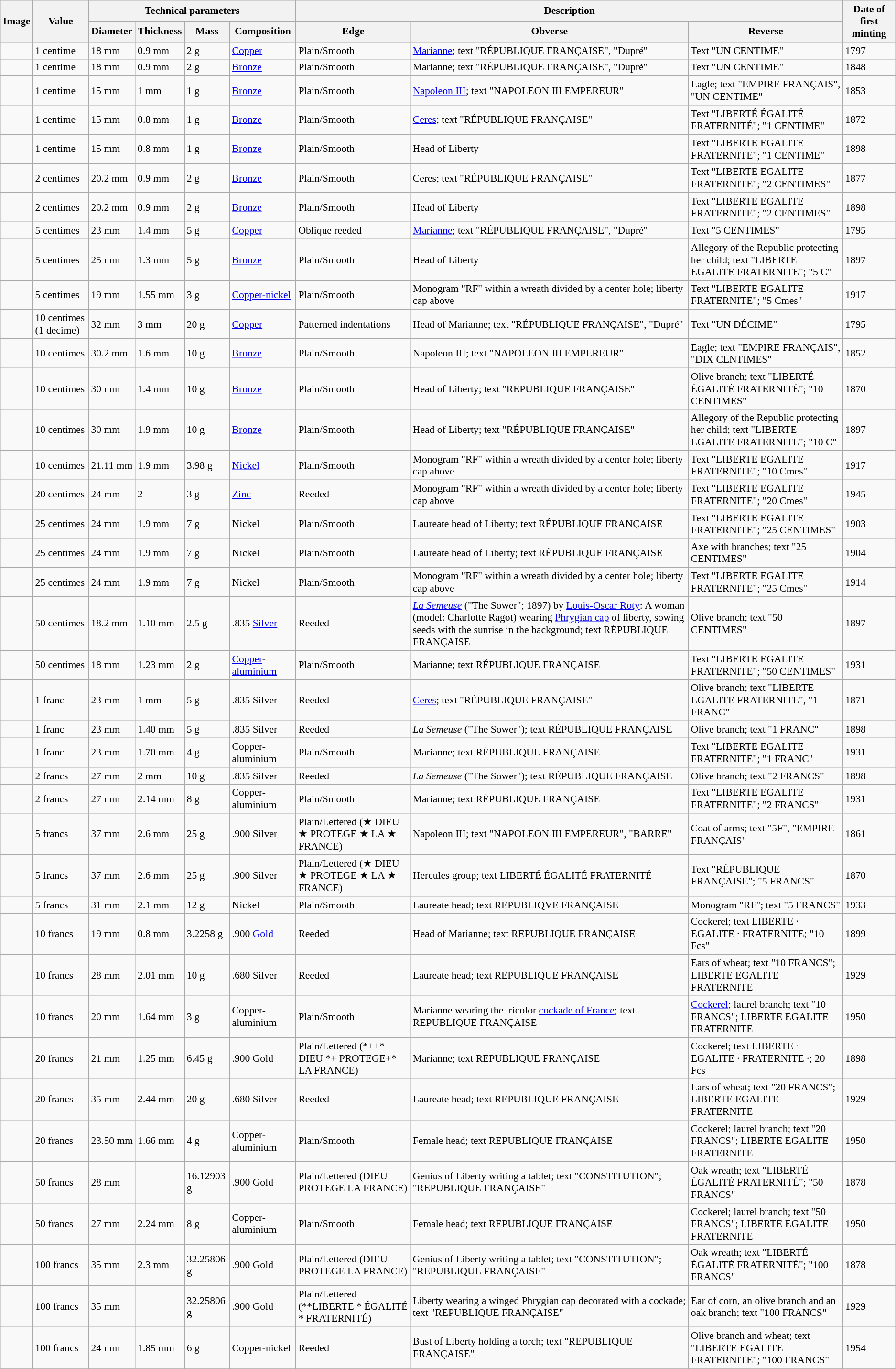<table class="wikitable sortable sticky-header-multi" style="font-size: 90%">
<tr>
<th rowspan="2" class="unsortable">Image</th>
<th rowspan="2" class="unsortable">Value</th>
<th colspan="4" class="unsortable">Technical parameters</th>
<th colspan="3" class="unsortable">Description</th>
<th rowspan="2" class="unsortable">Date of first minting</th>
</tr>
<tr>
<th class="unsortable">Diameter</th>
<th class="unsortable">Thickness</th>
<th class="unsortable">Mass</th>
<th class="unsortable">Composition</th>
<th class="unsortable">Edge</th>
<th class="unsortable">Obverse</th>
<th class="unsortable">Reverse</th>
</tr>
<tr>
<td></td>
<td>1 centime</td>
<td>18 mm</td>
<td>0.9 mm</td>
<td>2 g</td>
<td><a href='#'>Copper</a></td>
<td>Plain/Smooth</td>
<td><a href='#'>Marianne</a>; text "RÉPUBLIQUE FRANÇAISE", "Dupré"</td>
<td>Text "UN CENTIME"</td>
<td>1797</td>
</tr>
<tr>
<td></td>
<td>1 centime</td>
<td>18 mm</td>
<td>0.9 mm</td>
<td>2 g</td>
<td><a href='#'>Bronze</a></td>
<td>Plain/Smooth</td>
<td>Marianne; text "RÉPUBLIQUE FRANÇAISE", "Dupré"</td>
<td>Text "UN CENTIME"</td>
<td>1848</td>
</tr>
<tr>
<td></td>
<td>1 centime</td>
<td>15 mm</td>
<td>1 mm</td>
<td>1 g</td>
<td><a href='#'>Bronze</a></td>
<td>Plain/Smooth</td>
<td><a href='#'>Napoleon III</a>; text "NAPOLEON III EMPEREUR"</td>
<td>Eagle; text "EMPIRE FRANÇAIS", "UN CENTIME"</td>
<td>1853</td>
</tr>
<tr>
<td></td>
<td>1 centime</td>
<td>15 mm</td>
<td>0.8 mm</td>
<td>1 g</td>
<td><a href='#'>Bronze</a></td>
<td>Plain/Smooth</td>
<td><a href='#'>Ceres</a>; text "RÉPUBLIQUE FRANÇAISE"</td>
<td>Text "LIBERTÉ ÉGALITÉ FRATERNITÉ"; "1 CENTIME"</td>
<td>1872</td>
</tr>
<tr>
<td></td>
<td>1 centime</td>
<td>15 mm</td>
<td>0.8 mm</td>
<td>1 g</td>
<td><a href='#'>Bronze</a></td>
<td>Plain/Smooth</td>
<td>Head of Liberty</td>
<td>Text "LIBERTE EGALITE FRATERNITE"; "1 CENTIME"</td>
<td>1898</td>
</tr>
<tr>
<td></td>
<td>2 centimes</td>
<td>20.2 mm</td>
<td>0.9 mm</td>
<td>2 g</td>
<td><a href='#'>Bronze</a></td>
<td>Plain/Smooth</td>
<td>Ceres; text "RÉPUBLIQUE FRANÇAISE"</td>
<td>Text "LIBERTE EGALITE FRATERNITE"; "2 CENTIMES"</td>
<td>1877</td>
</tr>
<tr>
<td></td>
<td>2 centimes</td>
<td>20.2 mm</td>
<td>0.9 mm</td>
<td>2 g</td>
<td><a href='#'>Bronze</a></td>
<td>Plain/Smooth</td>
<td>Head of Liberty</td>
<td>Text "LIBERTE EGALITE FRATERNITE"; "2 CENTIMES"</td>
<td>1898</td>
</tr>
<tr>
<td></td>
<td>5 centimes</td>
<td>23 mm</td>
<td>1.4 mm</td>
<td>5 g</td>
<td><a href='#'>Copper</a></td>
<td>Oblique reeded</td>
<td><a href='#'>Marianne</a>; text "RÉPUBLIQUE FRANÇAISE", "Dupré"</td>
<td>Text "5 CENTIMES"</td>
<td>1795</td>
</tr>
<tr>
<td></td>
<td>5 centimes</td>
<td>25 mm</td>
<td>1.3 mm</td>
<td>5 g</td>
<td><a href='#'>Bronze</a></td>
<td>Plain/Smooth</td>
<td>Head of Liberty</td>
<td>Allegory of the Republic protecting her child; text "LIBERTE EGALITE FRATERNITE"; "5 C"</td>
<td>1897</td>
</tr>
<tr>
<td></td>
<td>5 centimes</td>
<td>19 mm</td>
<td>1.55 mm</td>
<td>3 g</td>
<td><a href='#'>Copper-nickel</a></td>
<td>Plain/Smooth</td>
<td>Monogram "RF" within a wreath divided by a center hole; liberty cap above</td>
<td>Text "LIBERTE EGALITE FRATERNITE"; "5 Cmes"</td>
<td>1917</td>
</tr>
<tr>
<td></td>
<td>10 centimes (1 decime)</td>
<td>32 mm</td>
<td>3 mm</td>
<td>20 g</td>
<td><a href='#'>Copper</a></td>
<td>Patterned indentations</td>
<td>Head of Marianne; text "RÉPUBLIQUE FRANÇAISE", "Dupré"</td>
<td>Text "UN DÉCIME"</td>
<td>1795</td>
</tr>
<tr>
<td></td>
<td>10 centimes</td>
<td>30.2 mm</td>
<td>1.6 mm</td>
<td>10 g</td>
<td><a href='#'>Bronze</a></td>
<td>Plain/Smooth</td>
<td>Napoleon III; text "NAPOLEON III EMPEREUR"</td>
<td>Eagle; text "EMPIRE FRANÇAIS", "DIX CENTIMES"</td>
<td>1852</td>
</tr>
<tr>
<td></td>
<td>10 centimes</td>
<td>30 mm</td>
<td>1.4 mm</td>
<td>10 g</td>
<td><a href='#'>Bronze</a></td>
<td>Plain/Smooth</td>
<td>Head of Liberty; text "REPUBLIQUE FRANÇAISE"</td>
<td>Olive branch; text "LIBERTÉ ÉGALITÉ FRATERNITÉ"; "10 CENTIMES"</td>
<td>1870</td>
</tr>
<tr>
<td></td>
<td>10 centimes</td>
<td>30 mm</td>
<td>1.9 mm</td>
<td>10 g</td>
<td><a href='#'>Bronze</a></td>
<td>Plain/Smooth</td>
<td>Head of Liberty; text "RÉPUBLIQUE FRANÇAISE"</td>
<td>Allegory of the Republic protecting her child; text "LIBERTE EGALITE FRATERNITE"; "10 C"</td>
<td>1897</td>
</tr>
<tr>
<td></td>
<td>10 centimes</td>
<td>21.11 mm</td>
<td>1.9 mm</td>
<td>3.98 g</td>
<td><a href='#'>Nickel</a></td>
<td>Plain/Smooth</td>
<td>Monogram "RF" within a wreath divided by a center hole; liberty cap above</td>
<td>Text "LIBERTE EGALITE FRATERNITE"; "10 Cmes"</td>
<td>1917</td>
</tr>
<tr>
<td></td>
<td>20 centimes</td>
<td>24 mm</td>
<td>2</td>
<td>3 g</td>
<td><a href='#'>Zinc</a></td>
<td>Reeded</td>
<td>Monogram "RF" within a wreath divided by a center hole; liberty cap above</td>
<td>Text "LIBERTE EGALITE FRATERNITE"; "20 Cmes"</td>
<td>1945</td>
</tr>
<tr>
<td></td>
<td>25 centimes</td>
<td>24 mm</td>
<td>1.9 mm</td>
<td>7 g</td>
<td>Nickel</td>
<td>Plain/Smooth</td>
<td>Laureate head of Liberty;  text RÉPUBLIQUE FRANÇAISE</td>
<td>Text "LIBERTE EGALITE FRATERNITE"; "25 CENTIMES"</td>
<td>1903</td>
</tr>
<tr>
<td></td>
<td>25 centimes</td>
<td>24 mm</td>
<td>1.9 mm</td>
<td>7 g</td>
<td>Nickel</td>
<td>Plain/Smooth</td>
<td>Laureate head of Liberty;  text RÉPUBLIQUE FRANÇAISE</td>
<td>Axe with branches; text "25 CENTIMES"</td>
<td>1904</td>
</tr>
<tr>
<td></td>
<td>25 centimes</td>
<td>24 mm</td>
<td>1.9 mm</td>
<td>7 g</td>
<td>Nickel</td>
<td>Plain/Smooth</td>
<td>Monogram "RF" within a wreath divided by a center hole; liberty cap above</td>
<td>Text "LIBERTE EGALITE FRATERNITE"; "25 Cmes"</td>
<td>1914</td>
</tr>
<tr>
<td></td>
<td>50 centimes</td>
<td>18.2 mm</td>
<td>1.10 mm</td>
<td>2.5 g</td>
<td>.835 <a href='#'>Silver</a></td>
<td>Reeded</td>
<td><em><a href='#'>La Semeuse</a></em> ("The Sower"; 1897) by <a href='#'>Louis-Oscar Roty</a>: A woman (model: Charlotte Ragot) wearing <a href='#'>Phrygian cap</a> of liberty, sowing seeds with the sunrise in the background; text RÉPUBLIQUE FRANÇAISE</td>
<td>Olive branch; text "50 CENTIMES"</td>
<td>1897</td>
</tr>
<tr>
<td></td>
<td>50 centimes</td>
<td>18 mm</td>
<td>1.23 mm</td>
<td>2 g</td>
<td><a href='#'>Copper</a>-<a href='#'>aluminium</a></td>
<td>Plain/Smooth</td>
<td>Marianne; text RÉPUBLIQUE FRANÇAISE</td>
<td>Text "LIBERTE EGALITE FRATERNITE"; "50 CENTIMES"</td>
<td>1931</td>
</tr>
<tr>
<td></td>
<td>1 franc</td>
<td>23 mm</td>
<td>1 mm</td>
<td>5 g</td>
<td>.835 Silver</td>
<td>Reeded</td>
<td><a href='#'>Ceres</a>; text "RÉPUBLIQUE FRANÇAISE"</td>
<td>Olive branch; text "LIBERTE EGALITE FRATERNITE", "1 FRANC"</td>
<td>1871</td>
</tr>
<tr>
<td></td>
<td>1 franc</td>
<td>23 mm</td>
<td>1.40 mm</td>
<td>5 g</td>
<td>.835 Silver</td>
<td>Reeded</td>
<td><em>La Semeuse</em> ("The Sower"); text RÉPUBLIQUE FRANÇAISE</td>
<td>Olive branch; text "1 FRANC"</td>
<td>1898</td>
</tr>
<tr>
<td></td>
<td>1 franc</td>
<td>23 mm</td>
<td>1.70 mm</td>
<td>4 g</td>
<td>Copper-aluminium</td>
<td>Plain/Smooth</td>
<td>Marianne; text RÉPUBLIQUE FRANÇAISE</td>
<td>Text "LIBERTE EGALITE FRATERNITE"; "1 FRANC"</td>
<td>1931</td>
</tr>
<tr>
<td></td>
<td>2 francs</td>
<td>27 mm</td>
<td>2 mm</td>
<td>10 g</td>
<td>.835 Silver</td>
<td>Reeded</td>
<td><em>La Semeuse</em> ("The Sower"); text RÉPUBLIQUE FRANÇAISE</td>
<td>Olive branch; text "2 FRANCS"</td>
<td>1898</td>
</tr>
<tr>
<td></td>
<td>2 francs</td>
<td>27 mm</td>
<td>2.14 mm</td>
<td>8 g</td>
<td>Copper-aluminium</td>
<td>Plain/Smooth</td>
<td>Marianne; text RÉPUBLIQUE FRANÇAISE</td>
<td>Text "LIBERTE EGALITE FRATERNITE"; "2 FRANCS"</td>
<td>1931</td>
</tr>
<tr>
<td></td>
<td>5 francs</td>
<td>37 mm</td>
<td>2.6 mm</td>
<td>25 g</td>
<td>.900 Silver</td>
<td>Plain/Lettered (★ DIEU ★ PROTEGE ★ LA ★ FRANCE)</td>
<td>Napoleon III; text "NAPOLEON III EMPEREUR", "BARRE"</td>
<td>Coat of arms; text "5F", "EMPIRE FRANÇAIS"</td>
<td>1861</td>
</tr>
<tr>
<td></td>
<td>5 francs</td>
<td>37 mm</td>
<td>2.6 mm</td>
<td>25 g</td>
<td>.900 Silver</td>
<td>Plain/Lettered (★ DIEU ★ PROTEGE ★ LA ★ FRANCE)</td>
<td>Hercules group; text LIBERTÉ ÉGALITÉ FRATERNITÉ</td>
<td>Text "RÉPUBLIQUE FRANÇAISE"; "5 FRANCS"</td>
<td>1870</td>
</tr>
<tr>
<td></td>
<td>5 francs</td>
<td>31 mm</td>
<td>2.1 mm</td>
<td>12 g</td>
<td>Nickel</td>
<td>Plain/Smooth</td>
<td>Laureate head; text REPUBLIQVE FRANÇAISE</td>
<td>Monogram "RF"; text "5 FRANCS"</td>
<td>1933</td>
</tr>
<tr>
<td></td>
<td>10 francs</td>
<td>19 mm</td>
<td>0.8 mm</td>
<td>3.2258 g</td>
<td>.900 <a href='#'>Gold</a></td>
<td>Reeded</td>
<td>Head of Marianne; text REPUBLIQUE FRANÇAISE</td>
<td>Cockerel; text LIBERTE · EGALITE · FRATERNITE; "10 Fcs"</td>
<td>1899</td>
</tr>
<tr>
<td></td>
<td>10 francs</td>
<td>28 mm</td>
<td>2.01 mm</td>
<td>10 g</td>
<td>.680 Silver</td>
<td>Reeded</td>
<td>Laureate head; text REPUBLIQUE FRANÇAISE</td>
<td>Ears of wheat; text "10 FRANCS"; LIBERTE EGALITE FRATERNITE</td>
<td>1929</td>
</tr>
<tr>
<td></td>
<td>10 francs</td>
<td>20 mm</td>
<td>1.64 mm</td>
<td>3 g</td>
<td>Copper-aluminium</td>
<td>Plain/Smooth</td>
<td>Marianne wearing the tricolor <a href='#'>cockade of France</a>; text REPUBLIQUE FRANÇAISE</td>
<td><a href='#'>Cockerel</a>; laurel branch; text "10 FRANCS"; LIBERTE EGALITE FRATERNITE</td>
<td>1950</td>
</tr>
<tr>
<td></td>
<td>20 francs</td>
<td>21 mm</td>
<td>1.25 mm</td>
<td>6.45 g</td>
<td>.900 Gold</td>
<td>Plain/Lettered (*++* DIEU *+ PROTEGE+* LA FRANCE)</td>
<td>Marianne; text REPUBLIQUE FRANÇAISE</td>
<td>Cockerel; text LIBERTE · EGALITE · FRATERNITE ·; 20 Fcs</td>
<td>1898</td>
</tr>
<tr>
<td></td>
<td>20 francs</td>
<td>35 mm</td>
<td>2.44 mm</td>
<td>20 g</td>
<td>.680 Silver</td>
<td>Reeded</td>
<td>Laureate head; text REPUBLIQUE FRANÇAISE</td>
<td>Ears of wheat; text "20 FRANCS"; LIBERTE EGALITE FRATERNITE</td>
<td>1929</td>
</tr>
<tr>
<td></td>
<td>20 francs</td>
<td>23.50 mm</td>
<td>1.66 mm</td>
<td>4 g</td>
<td>Copper-aluminium</td>
<td>Plain/Smooth</td>
<td>Female head; text REPUBLIQUE FRANÇAISE</td>
<td>Cockerel; laurel branch; text "20 FRANCS"; LIBERTE EGALITE FRATERNITE</td>
<td>1950</td>
</tr>
<tr>
<td></td>
<td>50 francs</td>
<td>28 mm</td>
<td></td>
<td>16.12903 g</td>
<td>.900 Gold</td>
<td>Plain/Lettered (DIEU PROTEGE LA FRANCE)</td>
<td>Genius of Liberty writing a tablet; text "CONSTITUTION"; "REPUBLIQUE FRANÇAISE"</td>
<td>Oak wreath; text "LIBERTÉ ÉGALITÉ FRATERNITÉ"; "50 FRANCS"</td>
<td>1878</td>
</tr>
<tr>
<td></td>
<td>50 francs</td>
<td>27 mm</td>
<td>2.24 mm</td>
<td>8 g</td>
<td>Copper-aluminium</td>
<td>Plain/Smooth</td>
<td>Female head; text REPUBLIQUE FRANÇAISE</td>
<td>Cockerel; laurel branch; text "50 FRANCS"; LIBERTE EGALITE FRATERNITE</td>
<td>1950</td>
</tr>
<tr>
<td></td>
<td>100 francs</td>
<td>35 mm</td>
<td>2.3 mm</td>
<td>32.25806 g</td>
<td>.900 Gold</td>
<td>Plain/Lettered (DIEU PROTEGE LA FRANCE)</td>
<td>Genius of Liberty writing a tablet; text "CONSTITUTION"; "REPUBLIQUE FRANÇAISE"</td>
<td>Oak wreath; text "LIBERTÉ ÉGALITÉ FRATERNITÉ"; "100 FRANCS"</td>
<td>1878</td>
</tr>
<tr>
<td></td>
<td>100 francs</td>
<td>35 mm</td>
<td></td>
<td>32.25806 g</td>
<td>.900 Gold</td>
<td>Plain/Lettered (**LIBERTE * ÉGALITÉ * FRATERNITÉ)</td>
<td>Liberty wearing a winged Phrygian cap decorated with a cockade; text "REPUBLIQUE FRANÇAISE"</td>
<td>Ear of corn, an olive branch and an oak branch; text "100 FRANCS"</td>
<td>1929</td>
</tr>
<tr>
<td></td>
<td>100 francs</td>
<td>24 mm</td>
<td>1.85 mm</td>
<td>6 g</td>
<td>Copper-nickel</td>
<td>Reeded</td>
<td>Bust of Liberty holding a torch; text "REPUBLIQUE FRANÇAISE"</td>
<td>Olive branch and wheat; text "LIBERTE EGALITE FRATERNITE"; "100 FRANCS"</td>
<td>1954</td>
</tr>
<tr>
</tr>
</table>
